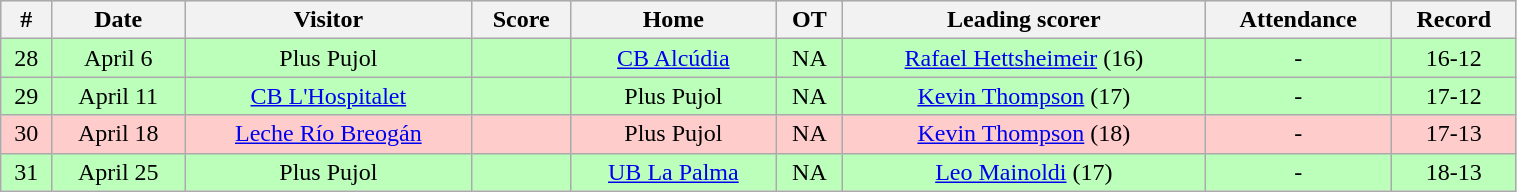<table class="wikitable" width="80%">
<tr align="center"  bgcolor="#dddddd">
<th>#</th>
<th>Date</th>
<th>Visitor</th>
<th>Score</th>
<th>Home</th>
<th>OT</th>
<th>Leading scorer</th>
<th>Attendance</th>
<th>Record</th>
</tr>
<tr align="center" bgcolor="#bbffbb">
<td>28</td>
<td>April 6</td>
<td>Plus Pujol</td>
<td></td>
<td><a href='#'>CB Alcúdia</a></td>
<td>NA</td>
<td><a href='#'>Rafael Hettsheimeir</a> (16)</td>
<td>-</td>
<td>16-12</td>
</tr>
<tr align="center" bgcolor="#bbffbb">
<td>29</td>
<td>April 11</td>
<td><a href='#'>CB L'Hospitalet</a></td>
<td></td>
<td>Plus Pujol</td>
<td>NA</td>
<td><a href='#'>Kevin Thompson</a> (17)</td>
<td>-</td>
<td>17-12</td>
</tr>
<tr align="center"  bgcolor="#ffcccc">
<td>30</td>
<td>April 18</td>
<td><a href='#'>Leche Río Breogán</a></td>
<td></td>
<td>Plus Pujol</td>
<td>NA</td>
<td><a href='#'>Kevin Thompson</a> (18)</td>
<td>-</td>
<td>17-13</td>
</tr>
<tr align="center" bgcolor="#bbffbb">
<td>31</td>
<td>April 25</td>
<td>Plus Pujol</td>
<td></td>
<td><a href='#'>UB La Palma</a></td>
<td>NA</td>
<td><a href='#'>Leo Mainoldi</a> (17)</td>
<td>-</td>
<td>18-13</td>
</tr>
</table>
